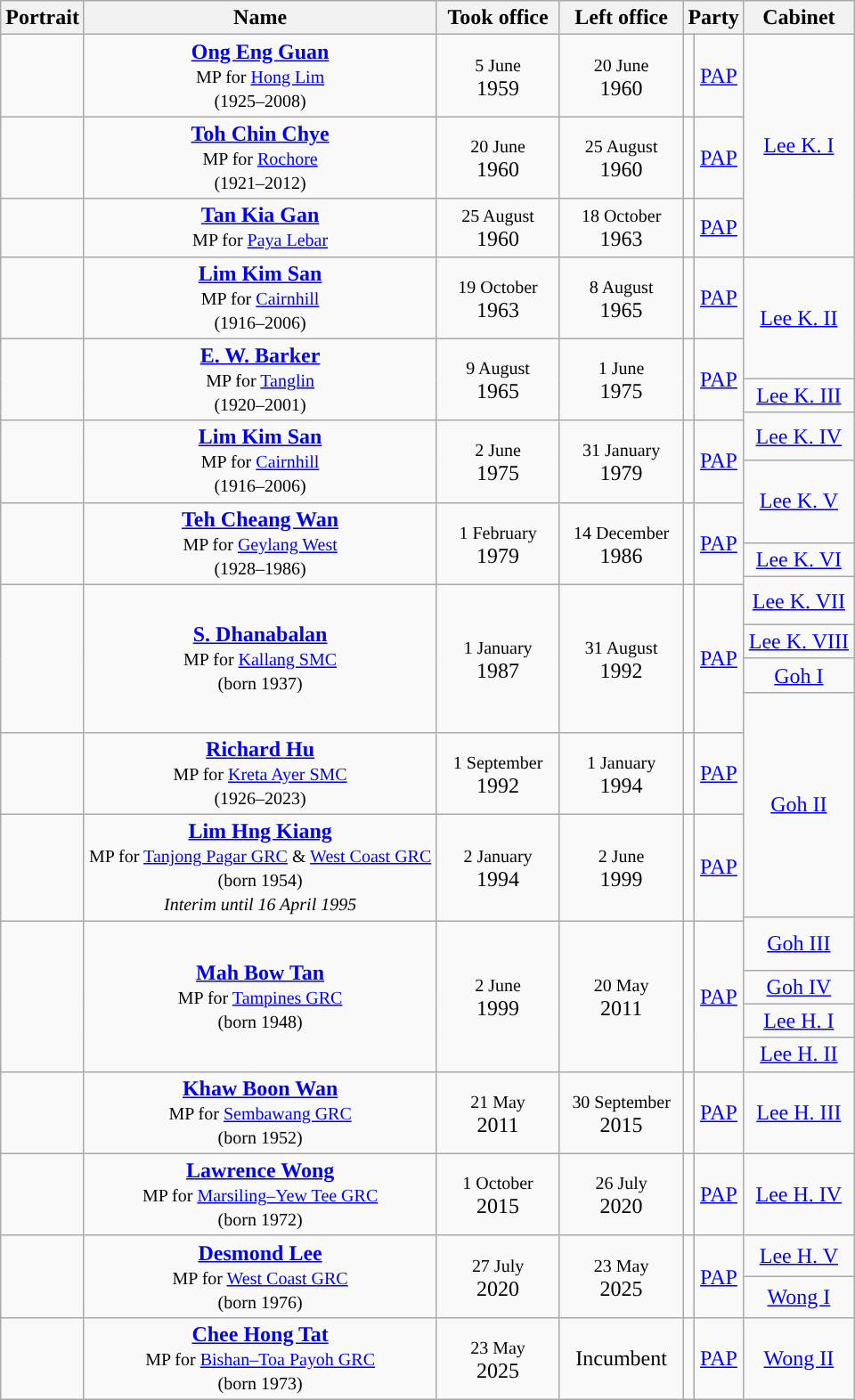<table class="wikitable" style="text-align:center; border:1px #aaf solid;">
<tr>
<th>Portrait</th>
<th>Name<br></th>
<th width="85">Took office</th>
<th width="85">Left office</th>
<th colspan="2">Party</th>
<th>Cabinet</th>
</tr>
<tr>
<td></td>
<td><strong><a href='#'>Ong Eng Guan</a></strong><br><small>MP for <a href='#'>Hong Lim</a></small><br><small>(1925–2008)</small></td>
<td><small>5 June</small><br>1959</td>
<td><small>20 June</small><br>1960</td>
<td style="background:"></td>
<td><a href='#'>PAP</a></td>
<td rowspan="3"><a href='#'>Lee K. I</a></td>
</tr>
<tr>
<td></td>
<td><strong><a href='#'>Toh Chin Chye</a></strong><br><small>MP for <a href='#'>Rochore</a></small><br><small>(1921–2012)</small></td>
<td><small>20 June</small><br>1960</td>
<td><small>25 August</small><br>1960</td>
<td style="background:"></td>
<td><a href='#'>PAP</a></td>
</tr>
<tr>
<td></td>
<td><strong><a href='#'>Tan Kia Gan</a></strong><br><small>MP for <a href='#'>Paya Lebar</a></small></td>
<td><small>25 August</small><br>1960</td>
<td><small>18 October</small><br>1963</td>
<td style="background:"></td>
<td><a href='#'>PAP</a></td>
</tr>
<tr>
<td></td>
<td><strong><a href='#'>Lim Kim San</a></strong><br><small>MP for <a href='#'>Cairnhill</a></small><br><small>(1916–2006)</small></td>
<td><small>19 October</small><br>1963</td>
<td><small>8 August</small><br>1965</td>
<td style="background:"></td>
<td><a href='#'>PAP</a></td>
<td rowspan="2"><a href='#'>Lee K. II</a></td>
</tr>
<tr style="height:30px;">
<td rowspan="3"></td>
<td rowspan="3"><strong><a href='#'>E. W. Barker</a></strong><br><small>MP for <a href='#'>Tanglin</a></small><br><small>(1920–2001)</small></td>
<td rowspan="3"><small>9 August</small><br>1965</td>
<td rowspan="3"><small>1 June</small><br>1975</td>
<td rowspan="3" style="background:"></td>
<td rowspan="3"><a href='#'>PAP</a></td>
</tr>
<tr>
<td><a href='#'>Lee K. III</a></td>
</tr>
<tr>
<td rowspan="2"><a href='#'>Lee K. IV</a></td>
</tr>
<tr style="height:30px;">
<td rowspan="2"></td>
<td rowspan="2"><strong><a href='#'>Lim Kim San</a></strong><br><small>MP for <a href='#'>Cairnhill</a></small><br><small>(1916–2006)</small></td>
<td rowspan="2"><small>2 June</small><br>1975</td>
<td rowspan="2"><small>31 January</small><br>1979</td>
<td rowspan="2" style="background:"></td>
<td rowspan="2"><a href='#'>PAP</a></td>
</tr>
<tr>
<td rowspan="2"><a href='#'>Lee K. V</a></td>
</tr>
<tr style="height:30px;">
<td rowspan="3"></td>
<td rowspan="3"><strong><a href='#'>Teh Cheang Wan</a></strong><br><small>MP for <a href='#'>Geylang West</a></small><br><small>(1928–1986)</small></td>
<td rowspan="3"><small>1 February</small><br>1979</td>
<td rowspan="3"><small>14 December</small><br>1986</td>
<td rowspan="3" style="background:"></td>
<td rowspan="3"><a href='#'>PAP</a></td>
</tr>
<tr>
<td><a href='#'>Lee K. VI</a></td>
</tr>
<tr>
<td rowspan="2"><a href='#'>Lee K. VII</a></td>
</tr>
<tr style="height:30px;">
<td rowspan="4"></td>
<td rowspan="4"><strong><a href='#'>S. Dhanabalan</a></strong><br><small>MP for <a href='#'>Kallang SMC</a></small><br><small>(born 1937)</small></td>
<td rowspan="4"><small>1 January</small><br>1987</td>
<td rowspan="4"><small>31 August</small><br>1992</td>
<td rowspan="4" style="background:"></td>
<td rowspan="4"><a href='#'>PAP</a></td>
</tr>
<tr>
<td><a href='#'>Lee K. VIII</a></td>
</tr>
<tr>
<td><a href='#'>Goh I</a></td>
</tr>
<tr style="height:30px;">
<td rowspan="3"><a href='#'>Goh II</a></td>
</tr>
<tr>
<td></td>
<td><strong><a href='#'>Richard Hu</a></strong><br><small>MP for <a href='#'>Kreta Ayer SMC</a><br>(1926–2023)</small></td>
<td><small>1 September</small><br>1992</td>
<td><small>1 January</small><br>1994</td>
<td style="background:"></td>
<td><a href='#'>PAP</a></td>
</tr>
<tr style="height:77px;">
<td rowspan="2"></td>
<td rowspan="2"><strong><a href='#'>Lim Hng Kiang</a></strong><br><small>MP for <a href='#'>Tanjong Pagar GRC</a> & <a href='#'>West Coast GRC</a><br>(born 1954)<br><em>Interim until 16 April 1995</em></small></td>
<td rowspan="2"><small>2 January</small><br>1994</td>
<td rowspan="2"><small>2 June</small><br>1999</td>
<td rowspan="2" style="background:"></td>
<td rowspan="2"><a href='#'>PAP</a></td>
</tr>
<tr>
<td rowspan="2"><a href='#'>Goh III</a></td>
</tr>
<tr style="height:37px;">
<td rowspan="4"></td>
<td rowspan="4"><strong><a href='#'>Mah Bow Tan</a></strong><br><small>MP for <a href='#'>Tampines GRC</a><br>(born 1948)</small></td>
<td rowspan="4"><small>2 June</small><br>1999</td>
<td rowspan="4"><small>20 May</small><br>2011</td>
<td rowspan="4" style="background:"></td>
<td rowspan="4"><a href='#'>PAP</a></td>
</tr>
<tr>
<td><a href='#'>Goh IV</a></td>
</tr>
<tr>
<td><a href='#'>Lee H. I</a></td>
</tr>
<tr>
<td><a href='#'>Lee H. II</a></td>
</tr>
<tr>
<td></td>
<td><strong><a href='#'>Khaw Boon Wan</a></strong><br><small>MP for <a href='#'>Sembawang GRC</a><br>(born 1952)</small></td>
<td><small>21 May</small><br>2011</td>
<td><small>30 September</small><br>2015</td>
<td style="background:"></td>
<td><a href='#'>PAP</a></td>
<td><a href='#'>Lee H. III</a></td>
</tr>
<tr>
<td></td>
<td><strong><a href='#'>Lawrence Wong</a></strong><br><small>MP for <a href='#'>Marsiling–Yew Tee GRC</a><br>(born 1972)</small></td>
<td><small>1 October</small><br>2015</td>
<td><small>26 July</small><br>2020</td>
<td style="background:"></td>
<td><a href='#'>PAP</a></td>
<td><a href='#'>Lee H. IV</a></td>
</tr>
<tr>
<td rowspan="2"></td>
<td rowspan="2"><a href='#'><strong>Desmond Lee</strong></a><br><small>MP for <a href='#'>West Coast GRC</a><br>(born 1976)</small></td>
<td rowspan="2"><small>27 July</small><br>2020</td>
<td rowspan="2"><small>23 May</small><br>2025</td>
<td rowspan="2" style="background:"></td>
<td rowspan="2"><a href='#'>PAP</a></td>
<td><a href='#'>Lee H. V</a></td>
</tr>
<tr>
<td><a href='#'>Wong I</a></td>
</tr>
<tr>
<td></td>
<td><strong><a href='#'>Chee Hong Tat</a></strong><br><small>MP for <a href='#'>Bishan–Toa Payoh GRC</a><br>(born 1973)</small></td>
<td><small>23 May</small><br>2025</td>
<td>Incumbent</td>
<td style="background:"></td>
<td><a href='#'>PAP</a></td>
<td><a href='#'>Wong II</a></td>
</tr>
</table>
